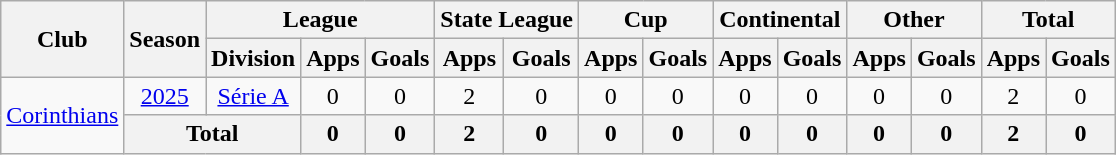<table class="wikitable" style="text-align: center;">
<tr>
<th rowspan="2">Club</th>
<th rowspan="2">Season</th>
<th colspan="3">League</th>
<th colspan="2">State League</th>
<th colspan="2">Cup</th>
<th colspan="2">Continental</th>
<th colspan="2">Other</th>
<th colspan="2">Total</th>
</tr>
<tr>
<th>Division</th>
<th>Apps</th>
<th>Goals</th>
<th>Apps</th>
<th>Goals</th>
<th>Apps</th>
<th>Goals</th>
<th>Apps</th>
<th>Goals</th>
<th>Apps</th>
<th>Goals</th>
<th>Apps</th>
<th>Goals</th>
</tr>
<tr>
<td rowspan="2" valign="center"><a href='#'>Corinthians</a></td>
<td><a href='#'>2025</a></td>
<td rowspan="1"><a href='#'>Série A</a></td>
<td>0</td>
<td>0</td>
<td>2</td>
<td>0</td>
<td>0</td>
<td>0</td>
<td>0</td>
<td>0</td>
<td>0</td>
<td>0</td>
<td>2</td>
<td>0</td>
</tr>
<tr>
<th colspan="2"><strong>Total</strong></th>
<th>0</th>
<th>0</th>
<th>2</th>
<th>0</th>
<th>0</th>
<th>0</th>
<th>0</th>
<th>0</th>
<th>0</th>
<th>0</th>
<th>2</th>
<th>0</th>
</tr>
</table>
